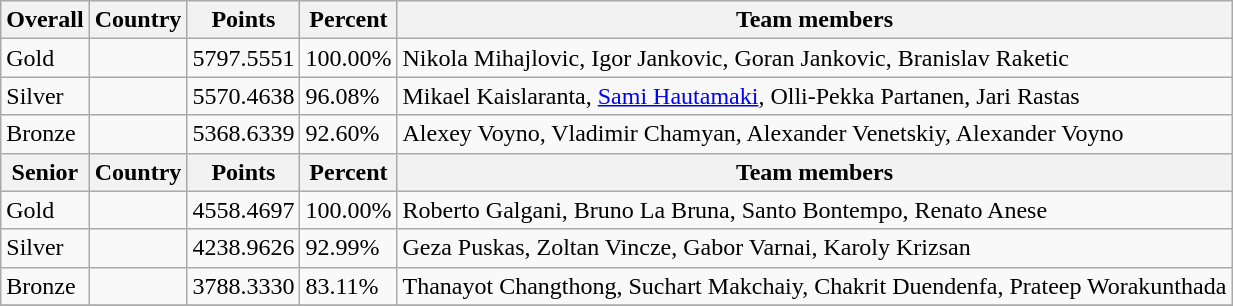<table class="wikitable sortable" style="text-align: left;">
<tr>
<th>Overall</th>
<th>Country</th>
<th>Points</th>
<th>Percent</th>
<th>Team members</th>
</tr>
<tr>
<td> Gold</td>
<td></td>
<td>5797.5551</td>
<td>100.00%</td>
<td>Nikola Mihajlovic, Igor Jankovic, Goran Jankovic, Branislav Raketic</td>
</tr>
<tr>
<td> Silver</td>
<td></td>
<td>5570.4638</td>
<td>96.08%</td>
<td>Mikael Kaislaranta, <a href='#'>Sami Hautamaki</a>, Olli-Pekka Partanen, Jari Rastas</td>
</tr>
<tr>
<td> Bronze</td>
<td></td>
<td>5368.6339</td>
<td>92.60%</td>
<td>Alexey Voyno, Vladimir Chamyan, Alexander Venetskiy, Alexander Voyno</td>
</tr>
<tr>
<th>Senior</th>
<th>Country</th>
<th>Points</th>
<th>Percent</th>
<th>Team members</th>
</tr>
<tr>
<td> Gold</td>
<td></td>
<td>4558.4697</td>
<td>100.00%</td>
<td>Roberto Galgani, Bruno La Bruna, Santo Bontempo, Renato Anese</td>
</tr>
<tr>
<td> Silver</td>
<td></td>
<td>4238.9626</td>
<td>92.99%</td>
<td>Geza Puskas, Zoltan Vincze, Gabor Varnai, Karoly Krizsan</td>
</tr>
<tr>
<td> Bronze</td>
<td></td>
<td>3788.3330</td>
<td>83.11%</td>
<td>Thanayot Changthong, Suchart Makchaiy, Chakrit Duendenfa, Prateep Worakunthada</td>
</tr>
<tr>
</tr>
</table>
